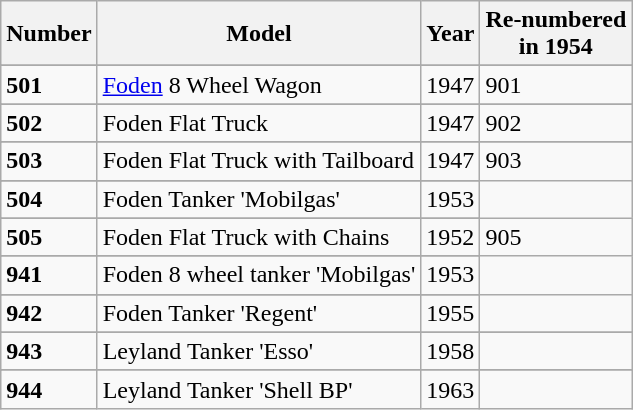<table class="wikitable sortable">
<tr>
<th>Number</th>
<th class="unsortable">Model</th>
<th>Year</th>
<th>Re-numbered<br>in 1954</th>
</tr>
<tr>
</tr>
<tr>
<td><strong>501</strong></td>
<td><a href='#'>Foden</a> 8 Wheel Wagon</td>
<td>1947</td>
<td>901</td>
</tr>
<tr>
</tr>
<tr>
<td><strong>502</strong></td>
<td>Foden Flat Truck</td>
<td>1947</td>
<td>902</td>
</tr>
<tr>
</tr>
<tr>
<td><strong>503</strong></td>
<td>Foden Flat Truck with Tailboard</td>
<td>1947</td>
<td>903</td>
</tr>
<tr>
</tr>
<tr>
<td><strong>504</strong></td>
<td>Foden Tanker 'Mobilgas'</td>
<td>1953</td>
</tr>
<tr>
</tr>
<tr>
<td><strong>505</strong></td>
<td>Foden Flat Truck with Chains</td>
<td>1952</td>
<td>905</td>
</tr>
<tr>
</tr>
<tr>
<td><strong>941</strong></td>
<td>Foden 8 wheel tanker 'Mobilgas'</td>
<td>1953</td>
</tr>
<tr>
</tr>
<tr>
<td><strong>942</strong></td>
<td>Foden Tanker 'Regent'</td>
<td>1955</td>
<td></td>
</tr>
<tr>
</tr>
<tr>
<td><strong>943</strong></td>
<td>Leyland Tanker 'Esso'</td>
<td>1958</td>
<td></td>
</tr>
<tr>
</tr>
<tr>
<td><strong>944</strong></td>
<td>Leyland Tanker 'Shell BP'</td>
<td>1963</td>
<td></td>
</tr>
</table>
